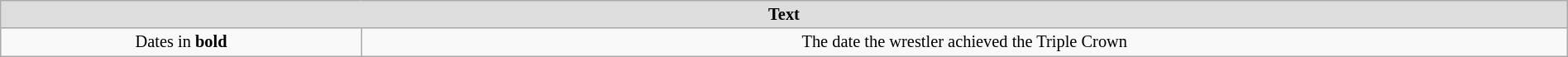<table class="wikitable" style="width:100%; font-size:85%; text-align:center;">
<tr>
<th style="background:#ddd;" colspan="2">Text</th>
</tr>
<tr>
<td>Dates in <strong>bold</strong></td>
<td>The date the wrestler achieved the Triple Crown</td>
</tr>
</table>
